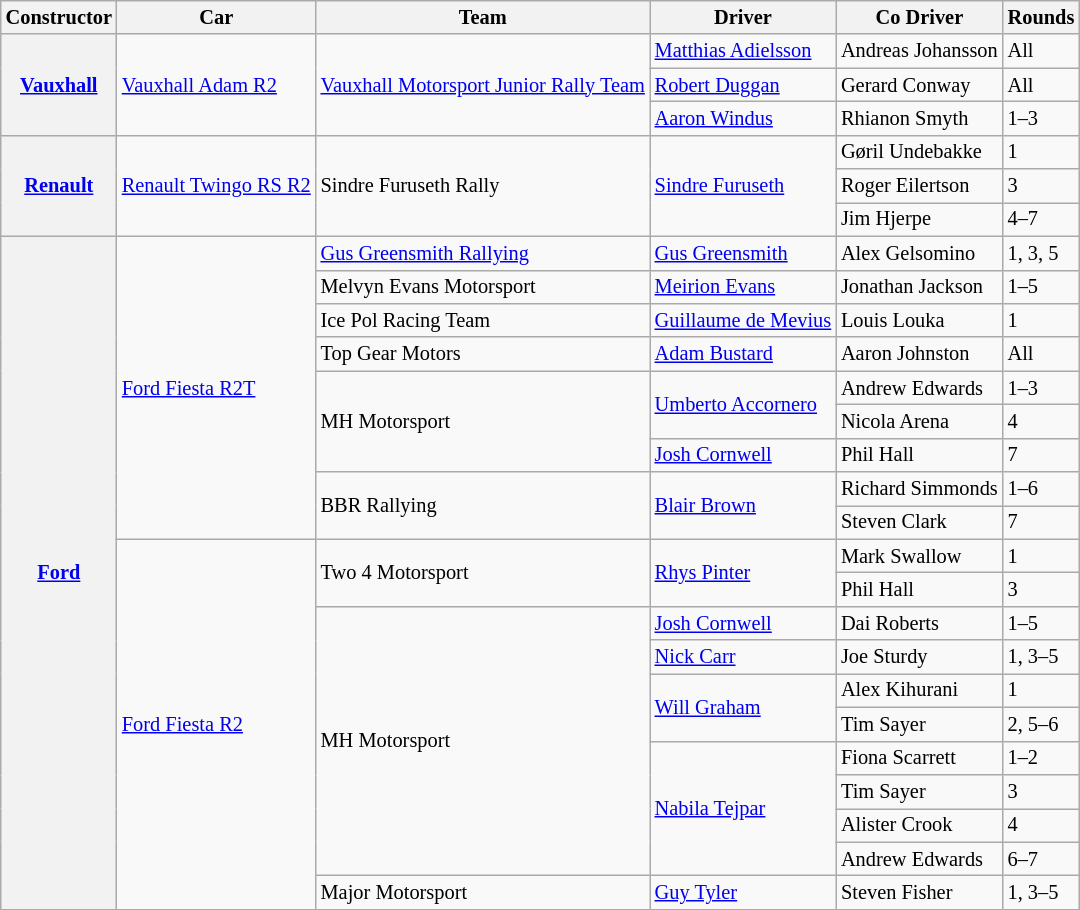<table class=wikitable style="font-size: 85%">
<tr>
<th>Constructor</th>
<th>Car</th>
<th>Team</th>
<th>Driver</th>
<th>Co Driver</th>
<th>Rounds</th>
</tr>
<tr>
<th rowspan=3><a href='#'>Vauxhall</a></th>
<td rowspan=3><a href='#'>Vauxhall Adam R2</a></td>
<td rowspan=3> <a href='#'>Vauxhall Motorsport Junior Rally Team</a></td>
<td> <a href='#'>Matthias Adielsson</a></td>
<td> Andreas Johansson</td>
<td>All</td>
</tr>
<tr>
<td> <a href='#'>Robert Duggan</a></td>
<td> Gerard Conway</td>
<td>All</td>
</tr>
<tr>
<td> <a href='#'>Aaron Windus</a></td>
<td> Rhianon Smyth</td>
<td>1–3</td>
</tr>
<tr>
<th rowspan=3><a href='#'>Renault</a></th>
<td rowspan=3><a href='#'>Renault Twingo RS R2</a></td>
<td rowspan=3>  Sindre Furuseth Rally</td>
<td rowspan=3> <a href='#'>Sindre Furuseth</a></td>
<td> Gøril Undebakke</td>
<td>1</td>
</tr>
<tr>
<td> Roger Eilertson</td>
<td>3</td>
</tr>
<tr>
<td> Jim Hjerpe</td>
<td>4–7</td>
</tr>
<tr>
<th rowspan=20><a href='#'>Ford</a></th>
<td rowspan="9"><a href='#'>Ford Fiesta R2T</a></td>
<td> <a href='#'>Gus Greensmith Rallying</a></td>
<td> <a href='#'>Gus Greensmith</a></td>
<td> Alex Gelsomino</td>
<td>1, 3, 5</td>
</tr>
<tr>
<td> Melvyn Evans Motorsport</td>
<td> <a href='#'>Meirion Evans</a></td>
<td> Jonathan Jackson</td>
<td>1–5</td>
</tr>
<tr>
<td> Ice Pol Racing Team</td>
<td> <a href='#'>Guillaume de Mevius</a></td>
<td> Louis Louka</td>
<td>1</td>
</tr>
<tr>
<td> Top Gear Motors</td>
<td> <a href='#'>Adam Bustard</a></td>
<td> Aaron Johnston</td>
<td>All</td>
</tr>
<tr>
<td rowspan="3"> MH Motorsport</td>
<td rowspan="2"> <a href='#'>Umberto Accornero</a></td>
<td> Andrew Edwards</td>
<td>1–3</td>
</tr>
<tr>
<td> Nicola Arena</td>
<td>4</td>
</tr>
<tr>
<td> <a href='#'>Josh Cornwell</a></td>
<td> Phil Hall</td>
<td>7</td>
</tr>
<tr>
<td rowspan="2"> BBR Rallying</td>
<td rowspan="2"> <a href='#'>Blair Brown</a></td>
<td> Richard Simmonds</td>
<td>1–6</td>
</tr>
<tr>
<td> Steven Clark</td>
<td>7</td>
</tr>
<tr>
<td rowspan=11><a href='#'>Ford Fiesta R2</a></td>
<td rowspan=2> Two 4 Motorsport</td>
<td rowspan=2> <a href='#'>Rhys Pinter</a></td>
<td> Mark Swallow</td>
<td>1</td>
</tr>
<tr>
<td> Phil Hall</td>
<td>3</td>
</tr>
<tr>
<td rowspan=8> MH Motorsport</td>
<td> <a href='#'>Josh Cornwell</a></td>
<td> Dai Roberts</td>
<td>1–5</td>
</tr>
<tr>
<td> <a href='#'>Nick Carr</a></td>
<td> Joe Sturdy</td>
<td>1, 3–5</td>
</tr>
<tr>
<td rowspan=2> <a href='#'>Will Graham</a></td>
<td> Alex Kihurani</td>
<td>1</td>
</tr>
<tr>
<td> Tim Sayer</td>
<td>2, 5–6</td>
</tr>
<tr>
<td rowspan=4> <a href='#'>Nabila Tejpar</a></td>
<td> Fiona Scarrett</td>
<td>1–2</td>
</tr>
<tr>
<td> Tim Sayer</td>
<td>3</td>
</tr>
<tr>
<td> Alister Crook</td>
<td>4</td>
</tr>
<tr>
<td> Andrew Edwards</td>
<td>6–7</td>
</tr>
<tr>
<td> Major Motorsport</td>
<td> <a href='#'>Guy Tyler</a></td>
<td> Steven Fisher</td>
<td>1, 3–5</td>
</tr>
</table>
